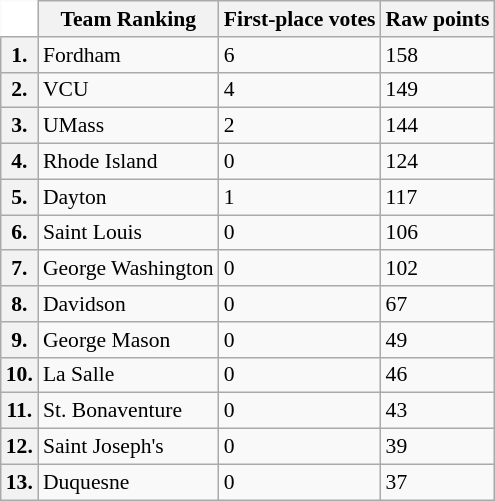<table class="wikitable" style="white-space:nowrap; font-size:90%;">
<tr>
<td ! colspan=1 style="background:white; border-top-style:hidden; border-left-style:hidden;"></td>
<th>Team Ranking</th>
<th>First-place votes</th>
<th>Raw points</th>
</tr>
<tr>
<th>1.</th>
<td>Fordham</td>
<td>6</td>
<td>158</td>
</tr>
<tr>
<th>2.</th>
<td>VCU</td>
<td>4</td>
<td>149</td>
</tr>
<tr>
<th>3.</th>
<td>UMass</td>
<td>2</td>
<td>144</td>
</tr>
<tr>
<th>4.</th>
<td>Rhode Island</td>
<td>0</td>
<td>124</td>
</tr>
<tr>
<th>5.</th>
<td>Dayton</td>
<td>1</td>
<td>117</td>
</tr>
<tr>
<th>6.</th>
<td>Saint Louis</td>
<td>0</td>
<td>106</td>
</tr>
<tr>
<th>7.</th>
<td>George Washington</td>
<td>0</td>
<td>102</td>
</tr>
<tr>
<th>8.</th>
<td>Davidson</td>
<td>0</td>
<td>67</td>
</tr>
<tr>
<th>9.</th>
<td>George Mason</td>
<td>0</td>
<td>49</td>
</tr>
<tr>
<th>10.</th>
<td>La Salle</td>
<td>0</td>
<td>46</td>
</tr>
<tr>
<th>11.</th>
<td>St. Bonaventure</td>
<td>0</td>
<td>43</td>
</tr>
<tr>
<th>12.</th>
<td>Saint Joseph's</td>
<td>0</td>
<td>39</td>
</tr>
<tr>
<th>13.</th>
<td>Duquesne</td>
<td>0</td>
<td>37</td>
</tr>
</table>
